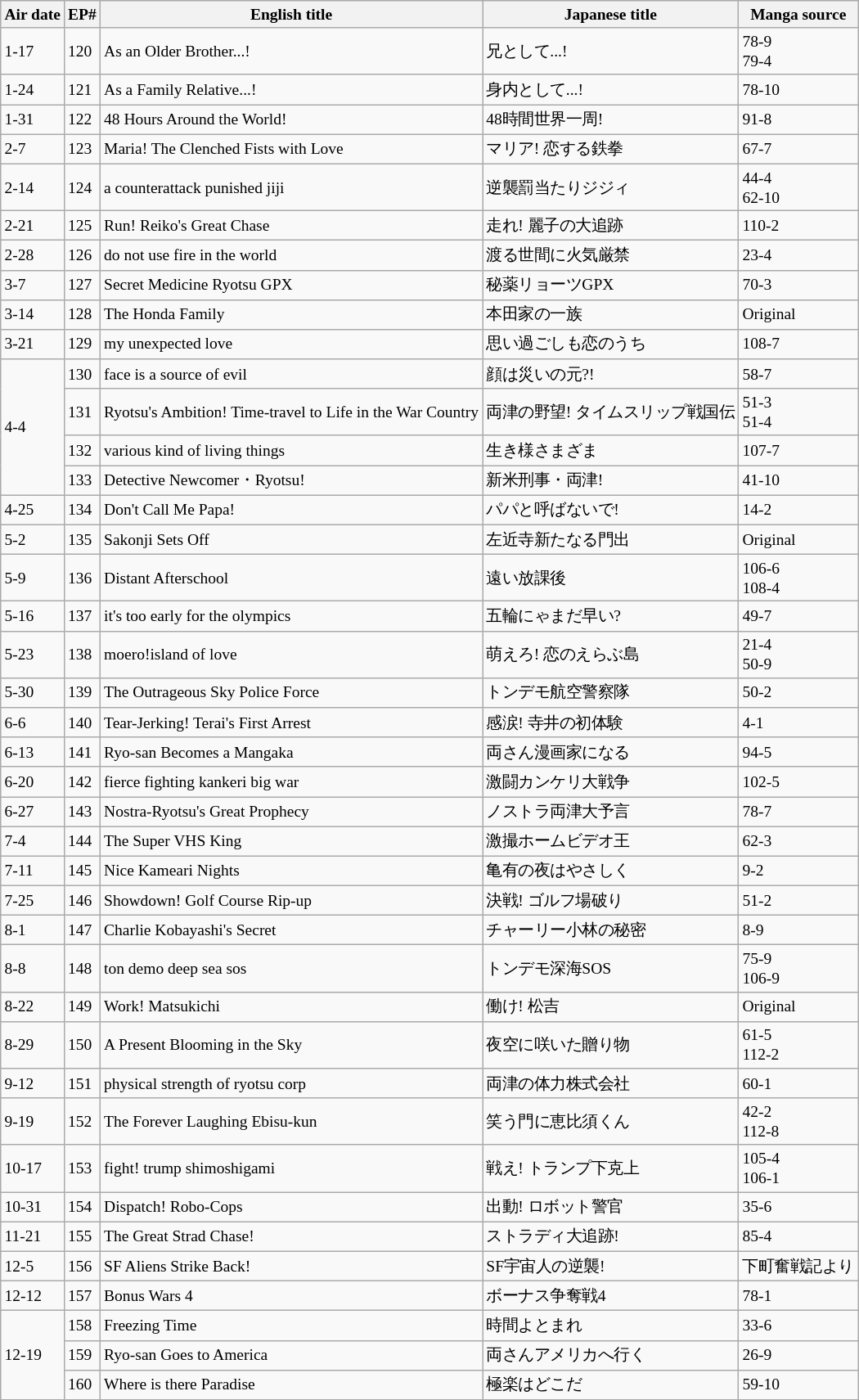<table class="wikitable" style="font-size:small">
<tr>
<th>Air date</th>
<th>EP#</th>
<th>English title</th>
<th>Japanese title</th>
<th>Manga source</th>
</tr>
<tr>
<td>1-17</td>
<td>120</td>
<td>As an Older Brother...!</td>
<td>兄として...!</td>
<td>78-9<br>79-4</td>
</tr>
<tr>
<td>1-24</td>
<td>121</td>
<td>As a Family Relative...!</td>
<td>身内として...!</td>
<td>78-10</td>
</tr>
<tr>
<td>1-31</td>
<td>122</td>
<td>48 Hours Around the World!</td>
<td>48時間世界一周!</td>
<td>91-8</td>
</tr>
<tr>
<td>2-7</td>
<td>123</td>
<td>Maria! The Clenched Fists with Love</td>
<td>マリア! 恋する鉄拳</td>
<td>67-7</td>
</tr>
<tr>
<td>2-14</td>
<td>124</td>
<td>a counterattack punished jiji</td>
<td>逆襲罰当たりジジィ</td>
<td>44-4<br>62-10</td>
</tr>
<tr>
<td>2-21</td>
<td>125</td>
<td>Run! Reiko's Great Chase</td>
<td>走れ! 麗子の大追跡</td>
<td>110-2</td>
</tr>
<tr>
<td>2-28</td>
<td>126</td>
<td>do not use fire in the world</td>
<td>渡る世間に火気厳禁</td>
<td>23-4</td>
</tr>
<tr>
<td>3-7</td>
<td>127</td>
<td>Secret Medicine Ryotsu GPX</td>
<td>秘薬リョーツGPX</td>
<td>70-3</td>
</tr>
<tr>
<td>3-14</td>
<td>128</td>
<td>The Honda Family</td>
<td>本田家の一族</td>
<td>Original</td>
</tr>
<tr>
<td>3-21</td>
<td>129</td>
<td>my unexpected love</td>
<td>思い過ごしも恋のうち</td>
<td>108-7</td>
</tr>
<tr>
<td rowspan="4">4-4</td>
<td>130</td>
<td>face is a source of evil</td>
<td>顔は災いの元?!</td>
<td>58-7</td>
</tr>
<tr>
<td>131</td>
<td>Ryotsu's Ambition! Time-travel to Life in the War Country</td>
<td>両津の野望! タイムスリップ戦国伝</td>
<td>51-3<br>51-4</td>
</tr>
<tr>
<td>132</td>
<td>various kind of living things</td>
<td>生き様さまざま</td>
<td>107-7</td>
</tr>
<tr>
<td>133</td>
<td>Detective Newcomer・Ryotsu!</td>
<td>新米刑事・両津!</td>
<td>41-10</td>
</tr>
<tr>
<td>4-25</td>
<td>134</td>
<td>Don't Call Me Papa!</td>
<td>パパと呼ばないで!</td>
<td>14-2</td>
</tr>
<tr>
<td>5-2</td>
<td>135</td>
<td>Sakonji Sets Off</td>
<td>左近寺新たなる門出</td>
<td>Original</td>
</tr>
<tr>
<td>5-9</td>
<td>136</td>
<td>Distant Afterschool</td>
<td>遠い放課後</td>
<td>106-6<br>108-4</td>
</tr>
<tr>
<td>5-16</td>
<td>137</td>
<td>it's too early for the olympics</td>
<td>五輪にゃまだ早い?</td>
<td>49-7</td>
</tr>
<tr>
<td>5-23</td>
<td>138</td>
<td>moero!island of love</td>
<td>萌えろ! 恋のえらぶ島</td>
<td>21-4<br>50-9</td>
</tr>
<tr>
<td>5-30</td>
<td>139</td>
<td>The Outrageous Sky Police Force</td>
<td>トンデモ航空警察隊</td>
<td>50-2</td>
</tr>
<tr>
<td>6-6</td>
<td>140</td>
<td>Tear-Jerking! Terai's First Arrest</td>
<td>感涙! 寺井の初体験</td>
<td>4-1</td>
</tr>
<tr>
<td>6-13</td>
<td>141</td>
<td>Ryo-san Becomes a Mangaka</td>
<td>両さん漫画家になる</td>
<td>94-5<br></td>
</tr>
<tr>
<td>6-20</td>
<td>142</td>
<td>fierce fighting kankeri big war</td>
<td>激闘カンケリ大戦争</td>
<td>102-5</td>
</tr>
<tr>
<td>6-27</td>
<td>143</td>
<td>Nostra-Ryotsu's Great Prophecy</td>
<td>ノストラ両津大予言</td>
<td>78-7</td>
</tr>
<tr>
<td>7-4</td>
<td>144</td>
<td>The Super VHS King</td>
<td>激撮ホームビデオ王</td>
<td>62-3</td>
</tr>
<tr>
<td>7-11</td>
<td>145</td>
<td>Nice Kameari Nights</td>
<td>亀有の夜はやさしく</td>
<td>9-2</td>
</tr>
<tr>
<td>7-25</td>
<td>146</td>
<td>Showdown! Golf Course Rip-up</td>
<td>決戦! ゴルフ場破り</td>
<td>51-2</td>
</tr>
<tr>
<td>8-1</td>
<td>147</td>
<td>Charlie Kobayashi's Secret</td>
<td>チャーリー小林の秘密</td>
<td>8-9</td>
</tr>
<tr>
<td>8-8</td>
<td>148</td>
<td>ton demo deep sea sos</td>
<td>トンデモ深海SOS</td>
<td>75-9<br>106-9</td>
</tr>
<tr>
<td>8-22</td>
<td>149</td>
<td>Work! Matsukichi</td>
<td>働け! 松吉</td>
<td>Original</td>
</tr>
<tr>
<td>8-29</td>
<td>150</td>
<td>A Present Blooming in the Sky</td>
<td>夜空に咲いた贈り物</td>
<td>61-5<br>112-2</td>
</tr>
<tr>
<td>9-12</td>
<td>151</td>
<td>physical strength of ryotsu corp</td>
<td>両津の体力株式会社</td>
<td>60-1</td>
</tr>
<tr>
<td>9-19</td>
<td>152</td>
<td>The Forever Laughing Ebisu-kun</td>
<td>笑う門に恵比須くん</td>
<td>42-2<br>112-8</td>
</tr>
<tr>
<td>10-17</td>
<td>153</td>
<td>fight! trump shimoshigami</td>
<td>戦え! トランプ下克上</td>
<td>105-4<br>106-1</td>
</tr>
<tr>
<td>10-31</td>
<td>154</td>
<td>Dispatch! Robo-Cops</td>
<td>出動! ロボット警官</td>
<td>35-6</td>
</tr>
<tr>
<td>11-21</td>
<td>155</td>
<td>The Great Strad Chase!</td>
<td>ストラディ大追跡!</td>
<td>85-4</td>
</tr>
<tr>
<td>12-5</td>
<td>156</td>
<td>SF Aliens Strike Back!</td>
<td>SF宇宙人の逆襲!</td>
<td>下町奮戦記より</td>
</tr>
<tr>
<td>12-12</td>
<td>157</td>
<td>Bonus Wars 4</td>
<td>ボーナス争奪戦4</td>
<td>78-1</td>
</tr>
<tr>
<td rowspan="3">12-19</td>
<td>158</td>
<td>Freezing Time</td>
<td>時間よとまれ</td>
<td>33-6</td>
</tr>
<tr>
<td>159</td>
<td>Ryo-san Goes to America</td>
<td>両さんアメリカへ行く</td>
<td>26-9</td>
</tr>
<tr>
<td>160</td>
<td>Where is there Paradise</td>
<td>極楽はどこだ</td>
<td>59-10</td>
</tr>
</table>
